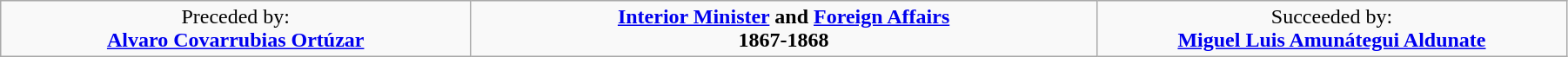<table class="wikitable" border=1 align="center" width=95%>
<tr>
<td width="30%" align="center">Preceded by:<br><strong><a href='#'>Alvaro Covarrubias Ortúzar </a> </strong></td>
<td width="40%" align="center"><strong><a href='#'>Interior Minister</a> and <a href='#'>Foreign Affairs</a></strong><br><strong>1867-1868</strong></td>
<td width="30%" align="center">Succeeded by:<br><strong><a href='#'>Miguel Luis Amunátegui Aldunate</a></strong></td>
</tr>
</table>
